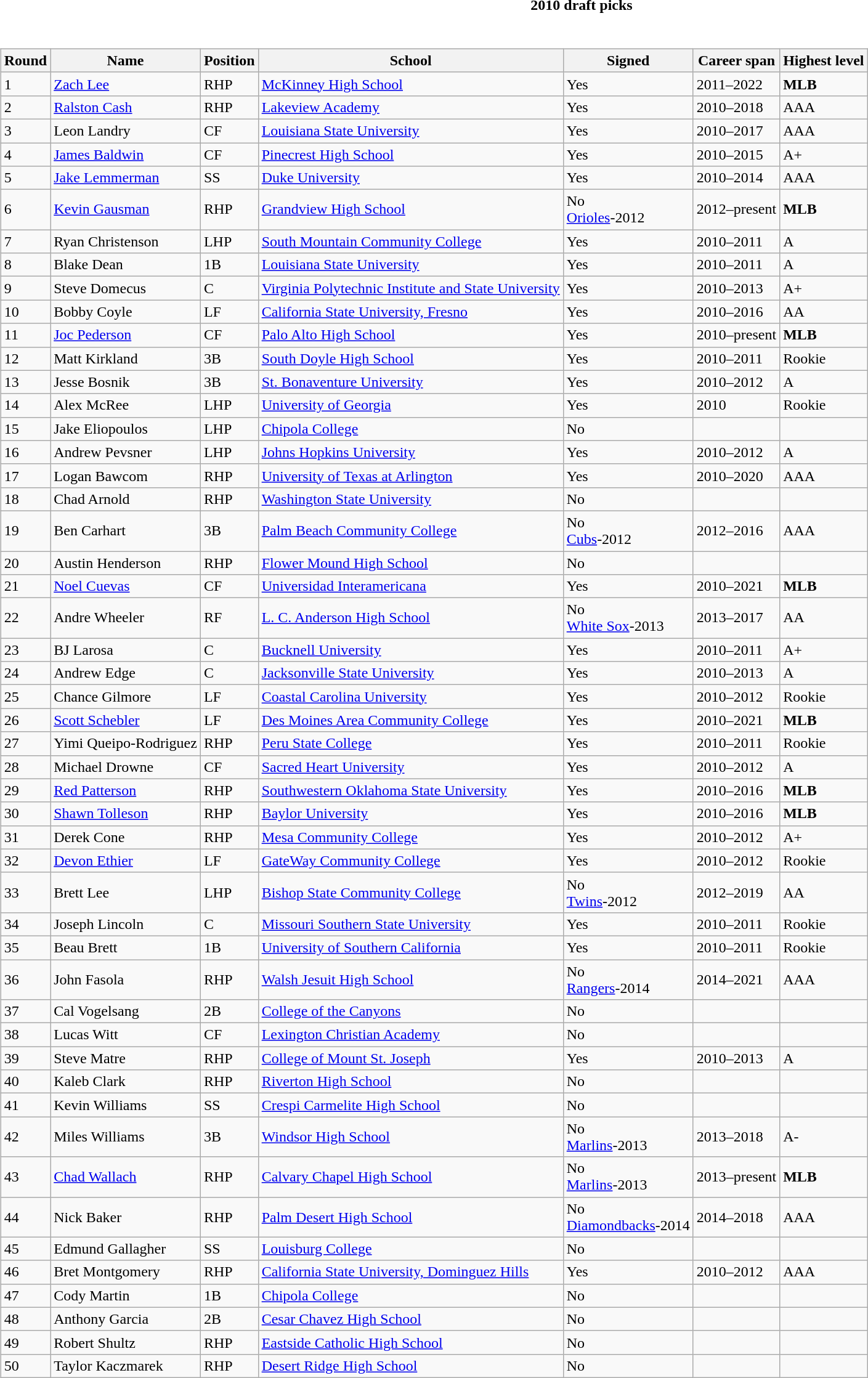<table class="toccolours collapsible collapsed" style="width:100%; background:inherit">
<tr>
<th>2010 draft picks</th>
</tr>
<tr>
<td><br><table class="wikitable">
<tr>
<th>Round</th>
<th>Name</th>
<th>Position</th>
<th>School</th>
<th>Signed</th>
<th>Career span</th>
<th>Highest level</th>
</tr>
<tr>
<td>1</td>
<td><a href='#'>Zach Lee</a></td>
<td>RHP</td>
<td><a href='#'>McKinney High School</a></td>
<td>Yes</td>
<td>2011–2022</td>
<td><strong>MLB</strong></td>
</tr>
<tr>
<td>2</td>
<td><a href='#'>Ralston Cash</a></td>
<td>RHP</td>
<td><a href='#'>Lakeview Academy</a></td>
<td>Yes</td>
<td>2010–2018</td>
<td>AAA</td>
</tr>
<tr>
<td>3</td>
<td>Leon Landry</td>
<td>CF</td>
<td><a href='#'>Louisiana State University</a></td>
<td>Yes</td>
<td>2010–2017</td>
<td>AAA</td>
</tr>
<tr>
<td>4</td>
<td><a href='#'>James Baldwin</a></td>
<td>CF</td>
<td><a href='#'>Pinecrest High School</a></td>
<td>Yes</td>
<td>2010–2015</td>
<td>A+</td>
</tr>
<tr>
<td>5</td>
<td><a href='#'>Jake Lemmerman</a></td>
<td>SS</td>
<td><a href='#'>Duke University</a></td>
<td>Yes</td>
<td>2010–2014</td>
<td>AAA</td>
</tr>
<tr>
<td>6</td>
<td><a href='#'>Kevin Gausman</a></td>
<td>RHP</td>
<td><a href='#'>Grandview High School</a></td>
<td>No<br><a href='#'>Orioles</a>-2012</td>
<td>2012–present</td>
<td><strong>MLB</strong></td>
</tr>
<tr>
<td>7</td>
<td>Ryan Christenson</td>
<td>LHP</td>
<td><a href='#'>South Mountain Community College</a></td>
<td>Yes</td>
<td>2010–2011</td>
<td>A</td>
</tr>
<tr>
<td>8</td>
<td>Blake Dean</td>
<td>1B</td>
<td><a href='#'>Louisiana State University</a></td>
<td>Yes</td>
<td>2010–2011</td>
<td>A</td>
</tr>
<tr>
<td>9</td>
<td>Steve Domecus</td>
<td>C</td>
<td><a href='#'>Virginia Polytechnic Institute and State University</a></td>
<td>Yes</td>
<td>2010–2013</td>
<td>A+</td>
</tr>
<tr>
<td>10</td>
<td>Bobby Coyle</td>
<td>LF</td>
<td><a href='#'>California State University, Fresno</a></td>
<td>Yes</td>
<td>2010–2016</td>
<td>AA</td>
</tr>
<tr>
<td>11</td>
<td><a href='#'>Joc Pederson</a></td>
<td>CF</td>
<td><a href='#'>Palo Alto High School</a></td>
<td>Yes</td>
<td>2010–present</td>
<td><strong>MLB</strong></td>
</tr>
<tr>
<td>12</td>
<td>Matt Kirkland</td>
<td>3B</td>
<td><a href='#'>South Doyle High School</a></td>
<td>Yes</td>
<td>2010–2011</td>
<td>Rookie</td>
</tr>
<tr>
<td>13</td>
<td>Jesse Bosnik</td>
<td>3B</td>
<td><a href='#'>St. Bonaventure University</a></td>
<td>Yes</td>
<td>2010–2012</td>
<td>A</td>
</tr>
<tr>
<td>14</td>
<td>Alex McRee</td>
<td>LHP</td>
<td><a href='#'>University of Georgia</a></td>
<td>Yes</td>
<td>2010</td>
<td>Rookie</td>
</tr>
<tr>
<td>15</td>
<td>Jake Eliopoulos</td>
<td>LHP</td>
<td><a href='#'>Chipola College</a></td>
<td>No</td>
<td></td>
<td></td>
</tr>
<tr>
<td>16</td>
<td>Andrew Pevsner</td>
<td>LHP</td>
<td><a href='#'>Johns Hopkins University</a></td>
<td>Yes</td>
<td>2010–2012</td>
<td>A</td>
</tr>
<tr>
<td>17</td>
<td>Logan Bawcom</td>
<td>RHP</td>
<td><a href='#'>University of Texas at Arlington</a></td>
<td>Yes</td>
<td>2010–2020</td>
<td>AAA</td>
</tr>
<tr>
<td>18</td>
<td>Chad Arnold</td>
<td>RHP</td>
<td><a href='#'>Washington State University</a></td>
<td>No</td>
<td></td>
<td></td>
</tr>
<tr>
<td>19</td>
<td>Ben Carhart</td>
<td>3B</td>
<td><a href='#'>Palm Beach Community College</a></td>
<td>No<br><a href='#'>Cubs</a>-2012</td>
<td>2012–2016</td>
<td>AAA</td>
</tr>
<tr>
<td>20</td>
<td>Austin Henderson</td>
<td>RHP</td>
<td><a href='#'>Flower Mound High School</a></td>
<td>No</td>
<td></td>
<td></td>
</tr>
<tr>
<td>21</td>
<td><a href='#'>Noel Cuevas</a></td>
<td>CF</td>
<td><a href='#'>Universidad Interamericana</a></td>
<td>Yes</td>
<td>2010–2021</td>
<td><strong>MLB</strong></td>
</tr>
<tr>
<td>22</td>
<td>Andre Wheeler</td>
<td>RF</td>
<td><a href='#'>L. C. Anderson High School</a></td>
<td>No<br><a href='#'>White Sox</a>-2013</td>
<td>2013–2017</td>
<td>AA</td>
</tr>
<tr>
<td>23</td>
<td>BJ Larosa</td>
<td>C</td>
<td><a href='#'>Bucknell University</a></td>
<td>Yes</td>
<td>2010–2011</td>
<td>A+</td>
</tr>
<tr>
<td>24</td>
<td>Andrew Edge</td>
<td>C</td>
<td><a href='#'>Jacksonville State University</a></td>
<td>Yes</td>
<td>2010–2013</td>
<td>A</td>
</tr>
<tr>
<td>25</td>
<td>Chance Gilmore</td>
<td>LF</td>
<td><a href='#'>Coastal Carolina University</a></td>
<td>Yes</td>
<td>2010–2012</td>
<td>Rookie</td>
</tr>
<tr>
<td>26</td>
<td><a href='#'>Scott Schebler</a></td>
<td>LF</td>
<td><a href='#'>Des Moines Area Community College</a></td>
<td>Yes</td>
<td>2010–2021</td>
<td><strong>MLB</strong></td>
</tr>
<tr>
<td>27</td>
<td>Yimi Queipo-Rodriguez</td>
<td>RHP</td>
<td><a href='#'>Peru State College</a></td>
<td>Yes</td>
<td>2010–2011</td>
<td>Rookie</td>
</tr>
<tr>
<td>28</td>
<td>Michael Drowne</td>
<td>CF</td>
<td><a href='#'>Sacred Heart University</a></td>
<td>Yes</td>
<td>2010–2012</td>
<td>A</td>
</tr>
<tr>
<td>29</td>
<td><a href='#'>Red Patterson</a></td>
<td>RHP</td>
<td><a href='#'>Southwestern Oklahoma State University</a></td>
<td>Yes</td>
<td>2010–2016</td>
<td><strong>MLB</strong></td>
</tr>
<tr>
<td>30</td>
<td><a href='#'>Shawn Tolleson</a></td>
<td>RHP</td>
<td><a href='#'>Baylor University</a></td>
<td>Yes</td>
<td>2010–2016</td>
<td><strong>MLB</strong></td>
</tr>
<tr>
<td>31</td>
<td>Derek Cone</td>
<td>RHP</td>
<td><a href='#'>Mesa Community College</a></td>
<td>Yes</td>
<td>2010–2012</td>
<td>A+</td>
</tr>
<tr>
<td>32</td>
<td><a href='#'>Devon Ethier</a></td>
<td>LF</td>
<td><a href='#'>GateWay Community College</a></td>
<td>Yes</td>
<td>2010–2012</td>
<td>Rookie</td>
</tr>
<tr>
<td>33</td>
<td>Brett Lee</td>
<td>LHP</td>
<td><a href='#'>Bishop State Community College</a></td>
<td>No<br><a href='#'>Twins</a>-2012</td>
<td>2012–2019</td>
<td>AA</td>
</tr>
<tr>
<td>34</td>
<td>Joseph Lincoln</td>
<td>C</td>
<td><a href='#'>Missouri Southern State University</a></td>
<td>Yes</td>
<td>2010–2011</td>
<td>Rookie</td>
</tr>
<tr>
<td>35</td>
<td>Beau Brett</td>
<td>1B</td>
<td><a href='#'>University of Southern California</a></td>
<td>Yes</td>
<td>2010–2011</td>
<td>Rookie</td>
</tr>
<tr>
<td>36</td>
<td>John Fasola</td>
<td>RHP</td>
<td><a href='#'>Walsh Jesuit High School</a></td>
<td>No<br><a href='#'>Rangers</a>-2014</td>
<td>2014–2021</td>
<td>AAA</td>
</tr>
<tr>
<td>37</td>
<td>Cal Vogelsang</td>
<td>2B</td>
<td><a href='#'>College of the Canyons</a></td>
<td>No</td>
<td></td>
<td></td>
</tr>
<tr>
<td>38</td>
<td>Lucas Witt</td>
<td>CF</td>
<td><a href='#'>Lexington Christian Academy</a></td>
<td>No</td>
<td></td>
<td></td>
</tr>
<tr>
<td>39</td>
<td>Steve Matre</td>
<td>RHP</td>
<td><a href='#'>College of Mount St. Joseph</a></td>
<td>Yes</td>
<td>2010–2013</td>
<td>A</td>
</tr>
<tr>
<td>40</td>
<td>Kaleb Clark</td>
<td>RHP</td>
<td><a href='#'>Riverton High School</a></td>
<td>No</td>
<td></td>
<td></td>
</tr>
<tr>
<td>41</td>
<td>Kevin Williams</td>
<td>SS</td>
<td><a href='#'>Crespi Carmelite High School</a></td>
<td>No</td>
<td></td>
<td></td>
</tr>
<tr>
<td>42</td>
<td>Miles Williams</td>
<td>3B</td>
<td><a href='#'>Windsor High School</a></td>
<td>No<br><a href='#'>Marlins</a>-2013</td>
<td>2013–2018</td>
<td>A-</td>
</tr>
<tr>
<td>43</td>
<td><a href='#'>Chad Wallach</a></td>
<td>RHP</td>
<td><a href='#'>Calvary Chapel High School</a></td>
<td>No <br><a href='#'>Marlins</a>-2013</td>
<td>2013–present</td>
<td><strong>MLB</strong></td>
</tr>
<tr>
<td>44</td>
<td>Nick Baker</td>
<td>RHP</td>
<td><a href='#'>Palm Desert High School</a></td>
<td>No<br><a href='#'>Diamondbacks</a>-2014</td>
<td>2014–2018</td>
<td>AAA</td>
</tr>
<tr>
<td>45</td>
<td>Edmund Gallagher</td>
<td>SS</td>
<td><a href='#'>Louisburg College</a></td>
<td>No</td>
<td></td>
<td></td>
</tr>
<tr>
<td>46</td>
<td>Bret Montgomery</td>
<td>RHP</td>
<td><a href='#'>California State University, Dominguez Hills</a></td>
<td>Yes</td>
<td>2010–2012</td>
<td>AAA</td>
</tr>
<tr>
<td>47</td>
<td>Cody Martin</td>
<td>1B</td>
<td><a href='#'>Chipola College</a></td>
<td>No</td>
<td></td>
<td></td>
</tr>
<tr>
<td>48</td>
<td>Anthony Garcia</td>
<td>2B</td>
<td><a href='#'>Cesar Chavez High School</a></td>
<td>No</td>
<td></td>
<td></td>
</tr>
<tr>
<td>49</td>
<td>Robert Shultz</td>
<td>RHP</td>
<td><a href='#'>Eastside Catholic High School</a></td>
<td>No</td>
<td></td>
<td></td>
</tr>
<tr>
<td>50</td>
<td>Taylor Kaczmarek</td>
<td>RHP</td>
<td><a href='#'>Desert Ridge High School</a></td>
<td>No</td>
<td></td>
<td></td>
</tr>
</table>
</td>
</tr>
</table>
